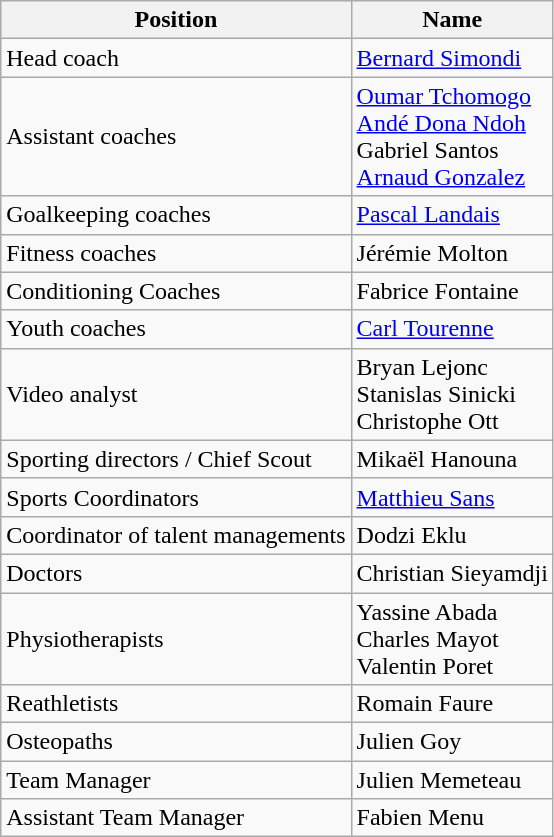<table class="wikitable">
<tr>
<th>Position</th>
<th>Name</th>
</tr>
<tr>
<td>Head coach</td>
<td><a href='#'>Bernard Simondi</a></td>
</tr>
<tr>
<td>Assistant coaches</td>
<td><a href='#'>Oumar Tchomogo</a> <br>  <a href='#'>Andé Dona Ndoh</a> <br> Gabriel Santos <br> <a href='#'>Arnaud Gonzalez</a></td>
</tr>
<tr>
<td>Goalkeeping coaches</td>
<td><a href='#'>Pascal Landais</a></td>
</tr>
<tr>
<td>Fitness coaches</td>
<td>Jérémie Molton</td>
</tr>
<tr>
<td>Conditioning Coaches</td>
<td>Fabrice Fontaine</td>
</tr>
<tr>
<td>Youth coaches</td>
<td><a href='#'>Carl Tourenne</a></td>
</tr>
<tr>
<td>Video analyst</td>
<td>Bryan Lejonc <br> Stanislas Sinicki <br> Christophe Ott</td>
</tr>
<tr>
<td>Sporting directors / Chief Scout</td>
<td>Mikaël Hanouna</td>
</tr>
<tr>
<td>Sports Coordinators</td>
<td><a href='#'>Matthieu Sans</a></td>
</tr>
<tr>
<td>Coordinator of talent managements</td>
<td>Dodzi Eklu</td>
</tr>
<tr>
<td>Doctors</td>
<td>Christian Sieyamdji</td>
</tr>
<tr>
<td>Physiotherapists</td>
<td>Yassine Abada <br> Charles Mayot <br> Valentin Poret</td>
</tr>
<tr>
<td>Reathletists</td>
<td>Romain Faure</td>
</tr>
<tr>
<td>Osteopaths</td>
<td>Julien Goy</td>
</tr>
<tr>
<td>Team Manager</td>
<td>Julien Memeteau</td>
</tr>
<tr>
<td>Assistant Team Manager</td>
<td>Fabien Menu</td>
</tr>
</table>
